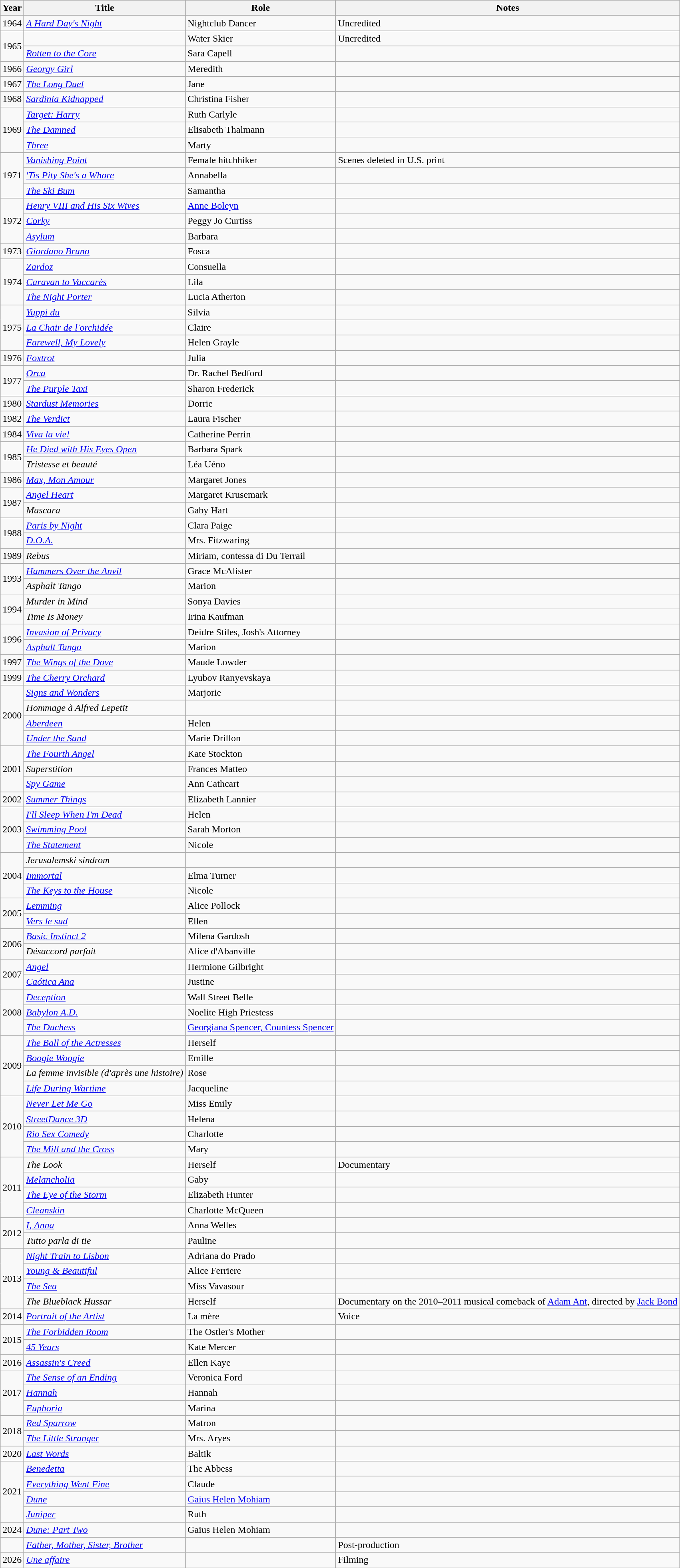<table class="wikitable sortable">
<tr>
<th>Year</th>
<th>Title</th>
<th>Role</th>
<th class="unsortable">Notes</th>
</tr>
<tr>
<td>1964</td>
<td><em><a href='#'>A Hard Day's Night</a></em></td>
<td>Nightclub Dancer</td>
<td>Uncredited</td>
</tr>
<tr>
<td rowspan="2">1965</td>
<td><em></em></td>
<td>Water Skier</td>
<td>Uncredited</td>
</tr>
<tr>
<td><em><a href='#'>Rotten to the Core</a></em></td>
<td>Sara Capell</td>
<td></td>
</tr>
<tr>
<td>1966</td>
<td><em><a href='#'>Georgy Girl</a></em></td>
<td>Meredith</td>
<td></td>
</tr>
<tr>
<td>1967</td>
<td><em><a href='#'>The Long Duel</a></em></td>
<td>Jane</td>
<td></td>
</tr>
<tr>
<td>1968</td>
<td><em><a href='#'>Sardinia Kidnapped</a></em></td>
<td>Christina Fisher</td>
<td></td>
</tr>
<tr>
<td rowspan="3">1969</td>
<td><em><a href='#'>Target: Harry</a></em></td>
<td>Ruth Carlyle</td>
<td></td>
</tr>
<tr>
<td><em><a href='#'>The Damned</a></em></td>
<td>Elisabeth Thalmann</td>
<td></td>
</tr>
<tr>
<td><em><a href='#'>Three</a></em></td>
<td>Marty</td>
<td></td>
</tr>
<tr>
<td rowspan="3">1971</td>
<td><em><a href='#'>Vanishing Point</a></em></td>
<td>Female hitchhiker</td>
<td>Scenes deleted in U.S. print</td>
</tr>
<tr>
<td><em><a href='#'>'Tis Pity She's a Whore</a></em></td>
<td>Annabella</td>
<td></td>
</tr>
<tr>
<td><em><a href='#'>The Ski Bum</a></em></td>
<td>Samantha</td>
<td></td>
</tr>
<tr>
<td rowspan="3">1972</td>
<td><em><a href='#'>Henry VIII and His Six Wives</a></em></td>
<td><a href='#'>Anne Boleyn</a></td>
<td></td>
</tr>
<tr>
<td><em><a href='#'>Corky</a></em></td>
<td>Peggy Jo Curtiss</td>
<td></td>
</tr>
<tr>
<td><em><a href='#'>Asylum</a></em></td>
<td>Barbara</td>
<td></td>
</tr>
<tr>
<td>1973</td>
<td><em><a href='#'>Giordano Bruno</a></em></td>
<td>Fosca</td>
<td></td>
</tr>
<tr>
<td rowspan="3">1974</td>
<td><em><a href='#'>Zardoz</a></em></td>
<td>Consuella</td>
<td></td>
</tr>
<tr>
<td><em><a href='#'>Caravan to Vaccarès</a></em></td>
<td>Lila</td>
<td></td>
</tr>
<tr>
<td><em><a href='#'>The Night Porter</a></em></td>
<td>Lucia Atherton</td>
<td></td>
</tr>
<tr>
<td rowspan="3">1975</td>
<td><em><a href='#'>Yuppi du</a></em></td>
<td>Silvia</td>
<td></td>
</tr>
<tr>
<td><em><a href='#'>La Chair de l'orchidée</a></em></td>
<td>Claire</td>
<td></td>
</tr>
<tr>
<td><em><a href='#'>Farewell, My Lovely</a></em></td>
<td>Helen Grayle</td>
<td></td>
</tr>
<tr>
<td>1976</td>
<td><em><a href='#'>Foxtrot</a></em></td>
<td>Julia</td>
<td></td>
</tr>
<tr>
<td rowspan="2">1977</td>
<td><em><a href='#'>Orca</a></em></td>
<td>Dr. Rachel Bedford</td>
<td></td>
</tr>
<tr>
<td><em><a href='#'>The Purple Taxi</a></em></td>
<td>Sharon Frederick</td>
<td></td>
</tr>
<tr>
<td>1980</td>
<td><em><a href='#'>Stardust Memories</a></em></td>
<td>Dorrie</td>
<td></td>
</tr>
<tr>
<td>1982</td>
<td><em><a href='#'>The Verdict</a></em></td>
<td>Laura Fischer</td>
<td></td>
</tr>
<tr>
<td>1984</td>
<td><em><a href='#'>Viva la vie!</a></em></td>
<td>Catherine Perrin</td>
<td></td>
</tr>
<tr>
<td rowspan="2">1985</td>
<td><em><a href='#'>He Died with His Eyes Open</a></em></td>
<td>Barbara Spark</td>
<td></td>
</tr>
<tr>
<td><em>Tristesse et beauté</em></td>
<td>Léa Uéno</td>
<td></td>
</tr>
<tr>
<td>1986</td>
<td><em><a href='#'>Max, Mon Amour</a></em></td>
<td>Margaret Jones</td>
<td></td>
</tr>
<tr>
<td rowspan="2">1987</td>
<td><em><a href='#'>Angel Heart</a></em></td>
<td>Margaret Krusemark</td>
<td></td>
</tr>
<tr>
<td><em>Mascara</em></td>
<td>Gaby Hart</td>
<td></td>
</tr>
<tr>
<td rowspan="2">1988</td>
<td><em><a href='#'>Paris by Night</a></em></td>
<td>Clara Paige</td>
<td></td>
</tr>
<tr>
<td><em><a href='#'>D.O.A.</a></em></td>
<td>Mrs. Fitzwaring</td>
<td></td>
</tr>
<tr>
<td>1989</td>
<td><em>Rebus</em></td>
<td>Miriam, contessa di Du Terrail</td>
<td></td>
</tr>
<tr>
<td rowspan="2">1993</td>
<td><em><a href='#'>Hammers Over the Anvil</a></em></td>
<td>Grace McAlister</td>
<td></td>
</tr>
<tr>
<td><em>Asphalt Tango</em></td>
<td>Marion</td>
<td></td>
</tr>
<tr>
<td rowspan="2">1994</td>
<td><em>Murder in Mind</em></td>
<td>Sonya Davies</td>
<td></td>
</tr>
<tr>
<td><em>Time Is Money</em></td>
<td>Irina Kaufman</td>
<td></td>
</tr>
<tr>
<td rowspan="2">1996</td>
<td><em><a href='#'>Invasion of Privacy</a></em></td>
<td>Deidre Stiles, Josh's Attorney</td>
<td></td>
</tr>
<tr>
<td><em><a href='#'>Asphalt Tango</a></em></td>
<td>Marion</td>
<td></td>
</tr>
<tr>
<td>1997</td>
<td><em><a href='#'>The Wings of the Dove</a></em></td>
<td>Maude Lowder</td>
<td></td>
</tr>
<tr>
<td>1999</td>
<td><em><a href='#'>The Cherry Orchard</a></em></td>
<td>Lyubov Ranyevskaya</td>
<td></td>
</tr>
<tr>
<td rowspan="4">2000</td>
<td><em><a href='#'>Signs and Wonders</a></em></td>
<td>Marjorie</td>
<td></td>
</tr>
<tr>
<td><em>Hommage à Alfred Lepetit</em></td>
<td></td>
<td></td>
</tr>
<tr>
<td><em><a href='#'>Aberdeen</a></em></td>
<td>Helen</td>
<td></td>
</tr>
<tr>
<td><em><a href='#'>Under the Sand</a></em></td>
<td>Marie Drillon</td>
<td></td>
</tr>
<tr>
<td rowspan="3">2001</td>
<td><em><a href='#'>The Fourth Angel</a></em></td>
<td>Kate Stockton</td>
<td></td>
</tr>
<tr>
<td><em>Superstition</em></td>
<td>Frances Matteo</td>
<td></td>
</tr>
<tr>
<td><em><a href='#'>Spy Game</a></em></td>
<td>Ann Cathcart</td>
<td></td>
</tr>
<tr>
<td>2002</td>
<td><em><a href='#'>Summer Things</a></em></td>
<td>Elizabeth Lannier</td>
<td></td>
</tr>
<tr>
<td rowspan="3">2003</td>
<td><em><a href='#'>I'll Sleep When I'm Dead</a></em></td>
<td>Helen</td>
<td></td>
</tr>
<tr>
<td><em><a href='#'>Swimming Pool</a></em></td>
<td>Sarah Morton</td>
<td></td>
</tr>
<tr>
<td><em><a href='#'>The Statement</a></em></td>
<td>Nicole</td>
<td></td>
</tr>
<tr>
<td rowspan="3">2004</td>
<td><em>Jerusalemski sindrom</em></td>
<td></td>
<td></td>
</tr>
<tr>
<td><em><a href='#'>Immortal</a></em></td>
<td>Elma Turner</td>
<td></td>
</tr>
<tr>
<td><em><a href='#'>The Keys to the House</a></em></td>
<td>Nicole</td>
<td></td>
</tr>
<tr>
<td rowspan="2">2005</td>
<td><em><a href='#'>Lemming</a></em></td>
<td>Alice Pollock</td>
<td></td>
</tr>
<tr>
<td><em><a href='#'>Vers le sud</a></em></td>
<td>Ellen</td>
<td></td>
</tr>
<tr>
<td rowspan="2">2006</td>
<td><em><a href='#'>Basic Instinct 2</a></em></td>
<td>Milena Gardosh</td>
<td></td>
</tr>
<tr>
<td><em>Désaccord parfait</em></td>
<td>Alice d'Abanville</td>
<td></td>
</tr>
<tr>
<td rowspan="2">2007</td>
<td><em><a href='#'>Angel</a></em></td>
<td>Hermione Gilbright</td>
<td></td>
</tr>
<tr>
<td><em><a href='#'>Caótica Ana</a></em></td>
<td>Justine</td>
<td></td>
</tr>
<tr>
<td rowspan="3">2008</td>
<td><em><a href='#'>Deception</a></em></td>
<td>Wall Street Belle</td>
<td></td>
</tr>
<tr>
<td><em><a href='#'>Babylon A.D.</a></em></td>
<td>Noelite High Priestess</td>
<td></td>
</tr>
<tr>
<td><em><a href='#'>The Duchess</a></em></td>
<td><a href='#'>Georgiana Spencer, Countess Spencer</a></td>
<td></td>
</tr>
<tr>
<td rowspan="4">2009</td>
<td><em><a href='#'>The Ball of the Actresses</a></em></td>
<td>Herself</td>
<td></td>
</tr>
<tr>
<td><em><a href='#'>Boogie Woogie</a></em></td>
<td>Emille</td>
<td></td>
</tr>
<tr>
<td><em>La femme invisible (d'après une histoire)</em></td>
<td>Rose</td>
<td></td>
</tr>
<tr>
<td><em><a href='#'>Life During Wartime</a></em></td>
<td>Jacqueline</td>
<td></td>
</tr>
<tr>
<td rowspan="4">2010</td>
<td><em><a href='#'>Never Let Me Go</a></em></td>
<td>Miss Emily</td>
<td></td>
</tr>
<tr>
<td><em><a href='#'>StreetDance 3D</a></em></td>
<td>Helena</td>
<td></td>
</tr>
<tr>
<td><em><a href='#'>Rio Sex Comedy</a></em></td>
<td>Charlotte</td>
<td></td>
</tr>
<tr>
<td><em><a href='#'>The Mill and the Cross</a></em></td>
<td>Mary</td>
<td></td>
</tr>
<tr>
<td rowspan="4">2011</td>
<td><em>The Look</em></td>
<td>Herself</td>
<td>Documentary</td>
</tr>
<tr>
<td><em><a href='#'>Melancholia</a></em></td>
<td>Gaby</td>
<td></td>
</tr>
<tr>
<td><em><a href='#'>The Eye of the Storm</a></em></td>
<td>Elizabeth Hunter</td>
<td></td>
</tr>
<tr>
<td><em><a href='#'>Cleanskin</a></em></td>
<td>Charlotte McQueen</td>
<td></td>
</tr>
<tr>
<td rowspan="2">2012</td>
<td><em><a href='#'>I, Anna</a></em></td>
<td>Anna Welles</td>
<td></td>
</tr>
<tr>
<td><em>Tutto parla di tie</em></td>
<td>Pauline</td>
<td></td>
</tr>
<tr>
<td rowspan="4">2013</td>
<td><em><a href='#'>Night Train to Lisbon</a></em></td>
<td>Adriana do Prado</td>
<td></td>
</tr>
<tr>
<td><em><a href='#'>Young & Beautiful</a></em></td>
<td>Alice Ferriere</td>
<td></td>
</tr>
<tr>
<td><em><a href='#'>The Sea</a></em></td>
<td>Miss Vavasour</td>
<td></td>
</tr>
<tr>
<td><em>The Blueblack Hussar</em></td>
<td>Herself</td>
<td>Documentary on the 2010–2011 musical comeback of <a href='#'>Adam Ant</a>, directed by <a href='#'>Jack Bond</a></td>
</tr>
<tr>
<td>2014</td>
<td><em><a href='#'>Portrait of the Artist</a></em></td>
<td>La mère</td>
<td>Voice</td>
</tr>
<tr>
<td rowspan="2">2015</td>
<td><em><a href='#'>The Forbidden Room</a></em></td>
<td>The Ostler's Mother</td>
<td></td>
</tr>
<tr>
<td><em><a href='#'>45 Years</a></em></td>
<td>Kate Mercer</td>
<td></td>
</tr>
<tr>
<td>2016</td>
<td><em><a href='#'>Assassin's Creed</a></em></td>
<td>Ellen Kaye</td>
<td></td>
</tr>
<tr>
<td rowspan="3">2017</td>
<td><em><a href='#'>The Sense of an Ending</a></em></td>
<td>Veronica Ford</td>
<td></td>
</tr>
<tr>
<td><em><a href='#'>Hannah</a></em></td>
<td>Hannah</td>
<td></td>
</tr>
<tr>
<td><em><a href='#'>Euphoria</a></em></td>
<td>Marina</td>
<td></td>
</tr>
<tr>
<td rowspan="2">2018</td>
<td><em><a href='#'>Red Sparrow</a></em></td>
<td>Matron</td>
<td></td>
</tr>
<tr>
<td><em><a href='#'>The Little Stranger</a></em></td>
<td>Mrs. Aryes</td>
<td></td>
</tr>
<tr>
<td>2020</td>
<td><em><a href='#'>Last Words</a></em></td>
<td>Baltik</td>
<td></td>
</tr>
<tr>
<td rowspan="4">2021</td>
<td><em><a href='#'>Benedetta</a></em></td>
<td>The Abbess</td>
<td></td>
</tr>
<tr>
<td><em><a href='#'>Everything Went Fine</a></em></td>
<td>Claude</td>
<td></td>
</tr>
<tr>
<td><em><a href='#'>Dune</a></em></td>
<td><a href='#'>Gaius Helen Mohiam</a></td>
<td></td>
</tr>
<tr>
<td><em><a href='#'>Juniper</a></em></td>
<td>Ruth</td>
<td></td>
</tr>
<tr>
<td>2024</td>
<td><em><a href='#'>Dune: Part Two</a></em></td>
<td>Gaius Helen Mohiam</td>
<td></td>
</tr>
<tr>
<td></td>
<td><em><a href='#'>Father, Mother, Sister, Brother</a></em></td>
<td></td>
<td>Post-production</td>
</tr>
<tr>
<td>2026</td>
<td><em><a href='#'>Une affaire</a></em></td>
<td></td>
<td>Filming</td>
</tr>
<tr>
</tr>
</table>
